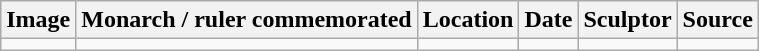<table class="wikitable sortable">
<tr>
<th>Image</th>
<th>Monarch / ruler commemorated</th>
<th>Location</th>
<th>Date</th>
<th>Sculptor</th>
<th>Source</th>
</tr>
<tr>
<td></td>
<td></td>
<td></td>
<td></td>
<td></td>
<td></td>
</tr>
</table>
